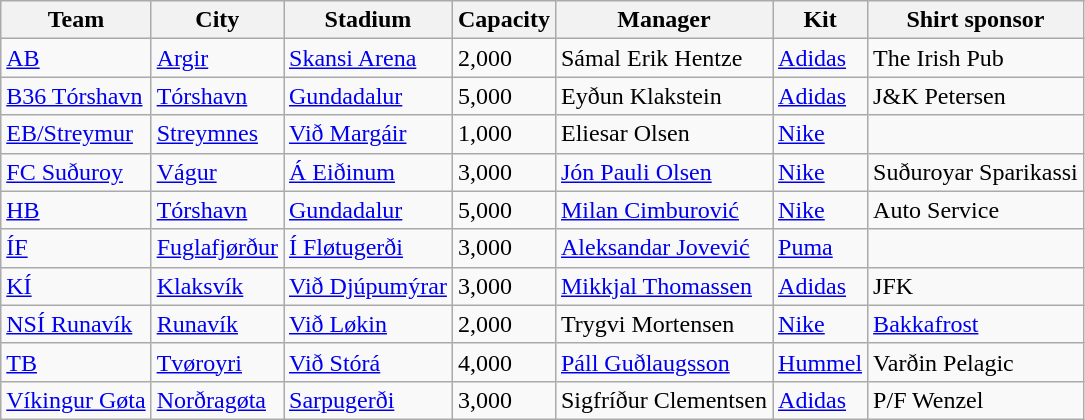<table class="wikitable sortable" style="text-align: left;">
<tr>
<th>Team</th>
<th>City</th>
<th>Stadium</th>
<th>Capacity</th>
<th>Manager</th>
<th>Kit</th>
<th>Shirt sponsor</th>
</tr>
<tr>
<td><a href='#'>AB</a></td>
<td><a href='#'>Argir</a></td>
<td><a href='#'>Skansi Arena</a></td>
<td>2,000</td>
<td> Sámal Erik Hentze</td>
<td><a href='#'>Adidas</a></td>
<td>The Irish Pub</td>
</tr>
<tr>
<td><a href='#'>B36 Tórshavn</a></td>
<td><a href='#'>Tórshavn</a></td>
<td><a href='#'>Gundadalur</a></td>
<td>5,000</td>
<td> Eyðun Klakstein</td>
<td><a href='#'>Adidas</a></td>
<td>J&K Petersen</td>
</tr>
<tr>
<td><a href='#'>EB/Streymur</a></td>
<td><a href='#'>Streymnes</a></td>
<td><a href='#'>Við Margáir</a></td>
<td>1,000</td>
<td> Eliesar Olsen</td>
<td><a href='#'>Nike</a></td>
<td></td>
</tr>
<tr>
<td><a href='#'>FC Suðuroy</a></td>
<td><a href='#'>Vágur</a></td>
<td><a href='#'>Á Eiðinum</a></td>
<td>3,000</td>
<td> <a href='#'>Jón Pauli Olsen</a></td>
<td><a href='#'>Nike</a></td>
<td>Suðuroyar Sparikassi</td>
</tr>
<tr>
<td><a href='#'>HB</a></td>
<td><a href='#'>Tórshavn</a></td>
<td><a href='#'>Gundadalur</a></td>
<td>5,000</td>
<td> <a href='#'>Milan Cimburović</a></td>
<td><a href='#'>Nike</a></td>
<td>Auto Service</td>
</tr>
<tr>
<td><a href='#'>ÍF</a></td>
<td><a href='#'>Fuglafjørður</a></td>
<td><a href='#'>Í Fløtugerði</a></td>
<td>3,000</td>
<td> <a href='#'>Aleksandar Jovević</a></td>
<td><a href='#'>Puma</a></td>
<td></td>
</tr>
<tr>
<td><a href='#'>KÍ</a></td>
<td><a href='#'>Klaksvík</a></td>
<td><a href='#'>Við Djúpumýrar</a></td>
<td>3,000</td>
<td> <a href='#'>Mikkjal Thomassen</a></td>
<td><a href='#'>Adidas</a></td>
<td>JFK</td>
</tr>
<tr>
<td><a href='#'>NSÍ Runavík</a></td>
<td><a href='#'>Runavík</a></td>
<td><a href='#'>Við Løkin</a></td>
<td>2,000</td>
<td> Trygvi Mortensen</td>
<td><a href='#'>Nike</a></td>
<td><a href='#'>Bakkafrost</a></td>
</tr>
<tr>
<td><a href='#'>TB</a></td>
<td><a href='#'>Tvøroyri</a></td>
<td><a href='#'>Við Stórá</a></td>
<td>4,000</td>
<td> <a href='#'>Páll Guðlaugsson</a></td>
<td><a href='#'>Hummel</a></td>
<td>Varðin Pelagic</td>
</tr>
<tr>
<td><a href='#'>Víkingur Gøta</a></td>
<td><a href='#'>Norðragøta</a></td>
<td><a href='#'>Sarpugerði</a></td>
<td>3,000</td>
<td> Sigfríður Clementsen</td>
<td><a href='#'>Adidas</a></td>
<td>P/F Wenzel</td>
</tr>
</table>
